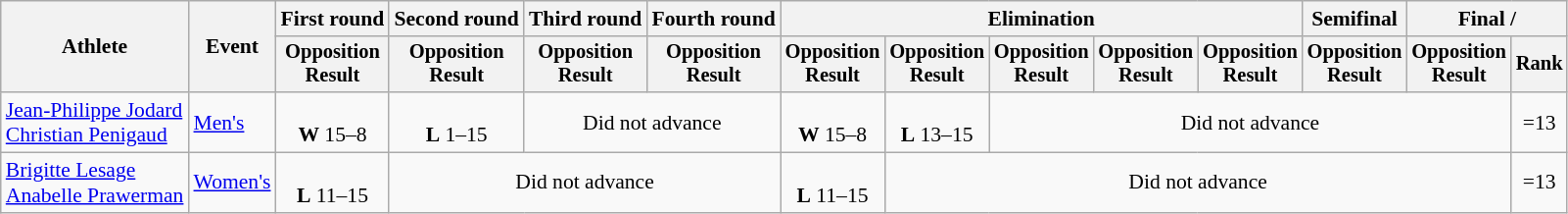<table class=wikitable style=font-size:90%;text-align:center>
<tr>
<th rowspan=2>Athlete</th>
<th rowspan=2>Event</th>
<th>First round</th>
<th>Second round</th>
<th>Third round</th>
<th>Fourth round</th>
<th colspan=5>Elimination</th>
<th>Semifinal</th>
<th colspan=2>Final / </th>
</tr>
<tr style=font-size:95%>
<th>Opposition<br>Result</th>
<th>Opposition<br>Result</th>
<th>Opposition<br>Result</th>
<th>Opposition<br>Result</th>
<th>Opposition<br>Result</th>
<th>Opposition<br>Result</th>
<th>Opposition<br>Result</th>
<th>Opposition<br>Result</th>
<th>Opposition<br>Result</th>
<th>Opposition<br>Result</th>
<th>Opposition<br>Result</th>
<th>Rank</th>
</tr>
<tr align=center>
<td align=left><a href='#'>Jean-Philippe Jodard</a><br><a href='#'>Christian Penigaud</a></td>
<td align=left><a href='#'>Men's</a></td>
<td><br><strong>W</strong> 15–8</td>
<td><br><strong>L</strong> 1–15</td>
<td colspan=2>Did not advance</td>
<td><br><strong>W</strong> 15–8</td>
<td><br><strong>L</strong> 13–15</td>
<td colspan=5>Did not advance</td>
<td>=13</td>
</tr>
<tr align=center>
<td align=left><a href='#'>Brigitte Lesage</a><br><a href='#'>Anabelle Prawerman</a></td>
<td align=left><a href='#'>Women's</a></td>
<td><br><strong>L</strong> 11–15</td>
<td colspan=3>Did not advance</td>
<td><br><strong>L</strong> 11–15</td>
<td colspan=6>Did not advance</td>
<td>=13</td>
</tr>
</table>
